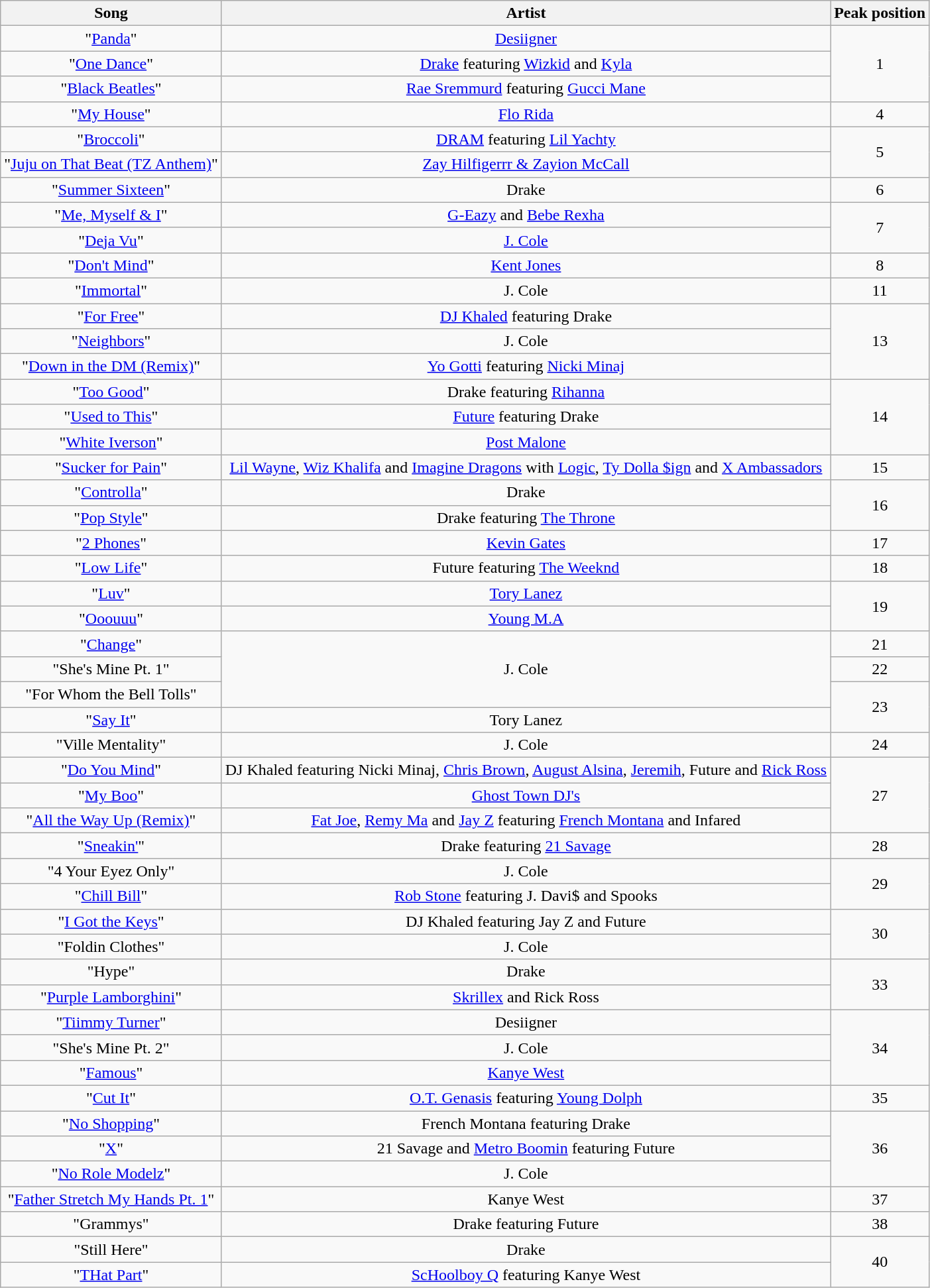<table class="wikitable sortable plainrowheaders" style="text-align:center;">
<tr>
<th scope="col">Song</th>
<th scope="col">Artist</th>
<th scope="col">Peak position</th>
</tr>
<tr>
<td>"<a href='#'>Panda</a>"</td>
<td><a href='#'>Desiigner</a></td>
<td rowspan="3">1</td>
</tr>
<tr>
<td>"<a href='#'>One Dance</a>"</td>
<td><a href='#'>Drake</a> featuring <a href='#'>Wizkid</a> and <a href='#'>Kyla</a></td>
</tr>
<tr>
<td>"<a href='#'>Black Beatles</a>"</td>
<td><a href='#'>Rae Sremmurd</a> featuring <a href='#'>Gucci Mane</a></td>
</tr>
<tr>
<td>"<a href='#'>My House</a>"</td>
<td><a href='#'>Flo Rida</a></td>
<td>4</td>
</tr>
<tr>
<td>"<a href='#'>Broccoli</a>"</td>
<td><a href='#'>DRAM</a> featuring <a href='#'>Lil Yachty</a></td>
<td rowspan="2">5</td>
</tr>
<tr>
<td>"<a href='#'>Juju on That Beat (TZ Anthem)</a>"</td>
<td><a href='#'>Zay Hilfigerrr & Zayion McCall</a></td>
</tr>
<tr>
<td>"<a href='#'>Summer Sixteen</a>"</td>
<td>Drake</td>
<td>6</td>
</tr>
<tr>
<td>"<a href='#'>Me, Myself & I</a>"</td>
<td><a href='#'>G-Eazy</a> and <a href='#'>Bebe Rexha</a></td>
<td rowspan="2">7</td>
</tr>
<tr>
<td>"<a href='#'>Deja Vu</a>"</td>
<td><a href='#'>J. Cole</a></td>
</tr>
<tr>
<td>"<a href='#'>Don't Mind</a>"</td>
<td><a href='#'>Kent Jones</a></td>
<td>8</td>
</tr>
<tr>
<td>"<a href='#'>Immortal</a>"</td>
<td>J. Cole</td>
<td>11</td>
</tr>
<tr>
<td>"<a href='#'>For Free</a>"</td>
<td><a href='#'>DJ Khaled</a> featuring Drake</td>
<td rowspan="3">13</td>
</tr>
<tr>
<td>"<a href='#'>Neighbors</a>"</td>
<td>J. Cole</td>
</tr>
<tr>
<td>"<a href='#'>Down in the DM (Remix)</a>"</td>
<td><a href='#'>Yo Gotti</a> featuring <a href='#'>Nicki Minaj</a></td>
</tr>
<tr>
<td>"<a href='#'>Too Good</a>"</td>
<td>Drake featuring <a href='#'>Rihanna</a></td>
<td rowspan="3">14</td>
</tr>
<tr>
<td>"<a href='#'>Used to This</a>"</td>
<td><a href='#'>Future</a> featuring Drake</td>
</tr>
<tr>
<td>"<a href='#'>White Iverson</a>"</td>
<td><a href='#'>Post Malone</a></td>
</tr>
<tr>
<td>"<a href='#'>Sucker for Pain</a>"</td>
<td><a href='#'>Lil Wayne</a>, <a href='#'>Wiz Khalifa</a> and <a href='#'>Imagine Dragons</a> with <a href='#'>Logic</a>, <a href='#'>Ty Dolla $ign</a> and <a href='#'>X Ambassadors</a></td>
<td>15</td>
</tr>
<tr>
<td>"<a href='#'>Controlla</a>"</td>
<td>Drake</td>
<td rowspan="2">16</td>
</tr>
<tr>
<td>"<a href='#'>Pop Style</a>"</td>
<td>Drake featuring <a href='#'>The Throne</a></td>
</tr>
<tr>
<td>"<a href='#'>2 Phones</a>"</td>
<td><a href='#'>Kevin Gates</a></td>
<td>17</td>
</tr>
<tr>
<td>"<a href='#'>Low Life</a>"</td>
<td>Future featuring <a href='#'>The Weeknd</a></td>
<td>18</td>
</tr>
<tr>
<td>"<a href='#'>Luv</a>"</td>
<td><a href='#'>Tory Lanez</a></td>
<td rowspan="2">19</td>
</tr>
<tr>
<td>"<a href='#'>Ooouuu</a>"</td>
<td><a href='#'>Young M.A</a></td>
</tr>
<tr>
<td>"<a href='#'>Change</a>"</td>
<td rowspan="3">J. Cole</td>
<td>21</td>
</tr>
<tr>
<td>"She's Mine Pt. 1"</td>
<td>22</td>
</tr>
<tr>
<td>"For Whom the Bell Tolls"</td>
<td rowspan="2">23</td>
</tr>
<tr>
<td>"<a href='#'>Say It</a>"</td>
<td>Tory Lanez</td>
</tr>
<tr>
<td>"Ville Mentality"</td>
<td>J. Cole</td>
<td>24</td>
</tr>
<tr>
<td>"<a href='#'>Do You Mind</a>"</td>
<td>DJ Khaled featuring Nicki Minaj, <a href='#'>Chris Brown</a>, <a href='#'>August Alsina</a>, <a href='#'>Jeremih</a>, Future and <a href='#'>Rick Ross</a></td>
<td rowspan="3">27</td>
</tr>
<tr>
<td>"<a href='#'>My Boo</a>"</td>
<td><a href='#'>Ghost Town DJ's</a></td>
</tr>
<tr>
<td>"<a href='#'>All the Way Up (Remix)</a>"</td>
<td><a href='#'>Fat Joe</a>, <a href='#'>Remy Ma</a> and <a href='#'>Jay Z</a> featuring <a href='#'>French Montana</a> and Infared</td>
</tr>
<tr>
<td>"<a href='#'>Sneakin'</a>"</td>
<td>Drake featuring <a href='#'>21 Savage</a></td>
<td>28</td>
</tr>
<tr>
<td>"4 Your Eyez Only"</td>
<td>J. Cole</td>
<td rowspan="2">29</td>
</tr>
<tr>
<td>"<a href='#'>Chill Bill</a>"</td>
<td><a href='#'>Rob Stone</a> featuring J. Davi$ and Spooks</td>
</tr>
<tr>
<td>"<a href='#'>I Got the Keys</a>"</td>
<td>DJ Khaled featuring Jay Z and Future</td>
<td rowspan="2">30</td>
</tr>
<tr>
<td>"Foldin Clothes"</td>
<td>J. Cole</td>
</tr>
<tr>
<td>"Hype"</td>
<td>Drake</td>
<td rowspan="2">33</td>
</tr>
<tr>
<td>"<a href='#'>Purple Lamborghini</a>"</td>
<td><a href='#'>Skrillex</a> and Rick Ross</td>
</tr>
<tr>
<td>"<a href='#'>Tiimmy Turner</a>"</td>
<td>Desiigner</td>
<td rowspan="3">34</td>
</tr>
<tr>
<td>"She's Mine Pt. 2"</td>
<td>J. Cole</td>
</tr>
<tr>
<td>"<a href='#'>Famous</a>"</td>
<td><a href='#'>Kanye West</a></td>
</tr>
<tr>
<td>"<a href='#'>Cut It</a>"</td>
<td><a href='#'>O.T. Genasis</a> featuring <a href='#'>Young Dolph</a></td>
<td>35</td>
</tr>
<tr>
<td>"<a href='#'>No Shopping</a>"</td>
<td>French Montana featuring Drake</td>
<td rowspan="3">36</td>
</tr>
<tr>
<td>"<a href='#'>X</a>"</td>
<td>21 Savage and <a href='#'>Metro Boomin</a> featuring Future</td>
</tr>
<tr>
<td>"<a href='#'>No Role Modelz</a>"</td>
<td>J. Cole</td>
</tr>
<tr>
<td>"<a href='#'>Father Stretch My Hands Pt. 1</a>"</td>
<td>Kanye West</td>
<td>37</td>
</tr>
<tr>
<td>"Grammys"</td>
<td>Drake featuring Future</td>
<td>38</td>
</tr>
<tr>
<td>"Still Here"</td>
<td>Drake</td>
<td rowspan="2">40</td>
</tr>
<tr>
<td>"<a href='#'>THat Part</a>"</td>
<td><a href='#'>ScHoolboy Q</a> featuring Kanye West</td>
</tr>
</table>
